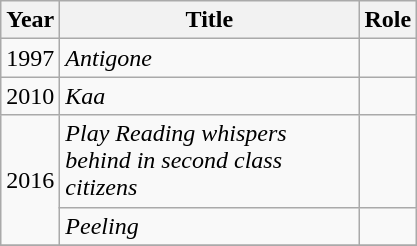<table class="wikitable">
<tr>
<th>Year</th>
<th style="width:12em;">Title</th>
<th>Role</th>
</tr>
<tr>
<td>1997</td>
<td><em>Antigone</em></td>
<td></td>
</tr>
<tr>
<td>2010</td>
<td><em>Kaa</em></td>
<td></td>
</tr>
<tr>
<td rowspan="2">2016</td>
<td><em>Play Reading whispers behind in second class citizens</em></td>
<td></td>
</tr>
<tr>
<td><em>Peeling</em></td>
<td></td>
</tr>
<tr>
</tr>
</table>
